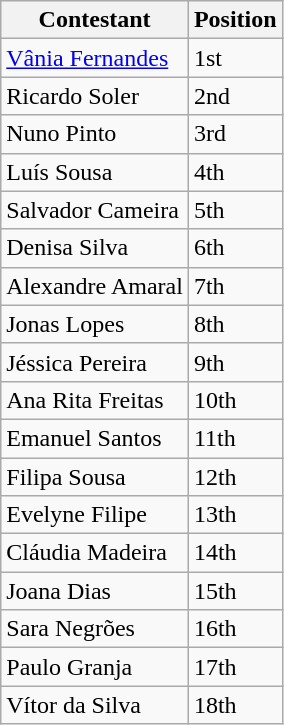<table class="wikitable">
<tr>
<th>Contestant</th>
<th>Position</th>
</tr>
<tr>
<td><a href='#'>Vânia Fernandes</a></td>
<td>1st</td>
</tr>
<tr>
<td>Ricardo Soler</td>
<td>2nd</td>
</tr>
<tr>
<td>Nuno Pinto</td>
<td>3rd</td>
</tr>
<tr>
<td>Luís Sousa</td>
<td>4th</td>
</tr>
<tr>
<td>Salvador Cameira</td>
<td>5th</td>
</tr>
<tr>
<td>Denisa Silva</td>
<td>6th</td>
</tr>
<tr>
<td>Alexandre Amaral</td>
<td>7th</td>
</tr>
<tr>
<td>Jonas Lopes</td>
<td>8th</td>
</tr>
<tr>
<td>Jéssica Pereira</td>
<td>9th</td>
</tr>
<tr>
<td>Ana Rita Freitas</td>
<td>10th</td>
</tr>
<tr>
<td>Emanuel Santos</td>
<td>11th</td>
</tr>
<tr>
<td>Filipa Sousa</td>
<td>12th</td>
</tr>
<tr>
<td>Evelyne Filipe</td>
<td>13th</td>
</tr>
<tr>
<td>Cláudia Madeira</td>
<td>14th</td>
</tr>
<tr>
<td>Joana Dias</td>
<td>15th</td>
</tr>
<tr>
<td>Sara Negrões</td>
<td>16th</td>
</tr>
<tr>
<td>Paulo Granja</td>
<td>17th</td>
</tr>
<tr>
<td>Vítor da Silva</td>
<td>18th</td>
</tr>
</table>
